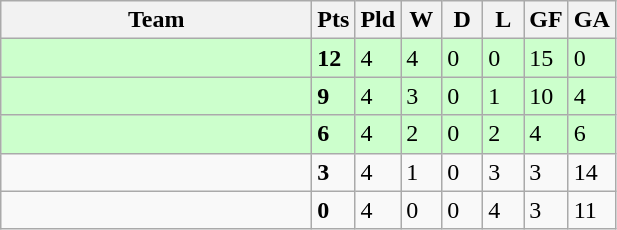<table class="wikitable">
<tr>
<th width=200>Team</th>
<th width=20>Pts</th>
<th width=20>Pld</th>
<th width=20>W</th>
<th width=20>D</th>
<th width=20>L</th>
<th width=20>GF</th>
<th width=20>GA</th>
</tr>
<tr style="background:#ccffcc">
<td style="text-align:left"></td>
<td><strong>12</strong></td>
<td>4</td>
<td>4</td>
<td>0</td>
<td>0</td>
<td>15</td>
<td>0</td>
</tr>
<tr style="background:#ccffcc">
<td style="text-align:left"></td>
<td><strong>9</strong></td>
<td>4</td>
<td>3</td>
<td>0</td>
<td>1</td>
<td>10</td>
<td>4</td>
</tr>
<tr style="background:#ccffcc">
<td style="text-align:left"></td>
<td><strong>6</strong></td>
<td>4</td>
<td>2</td>
<td>0</td>
<td>2</td>
<td>4</td>
<td>6</td>
</tr>
<tr>
<td style="text-align:left"></td>
<td><strong>3</strong></td>
<td>4</td>
<td>1</td>
<td>0</td>
<td>3</td>
<td>3</td>
<td>14</td>
</tr>
<tr>
<td style="text-align:left"></td>
<td><strong>0</strong></td>
<td>4</td>
<td>0</td>
<td>0</td>
<td>4</td>
<td>3</td>
<td>11</td>
</tr>
</table>
